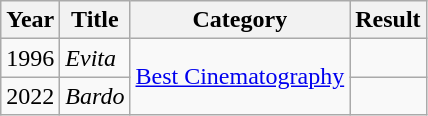<table class="wikitable">
<tr>
<th>Year</th>
<th>Title</th>
<th>Category</th>
<th>Result</th>
</tr>
<tr>
<td>1996</td>
<td><em>Evita</em></td>
<td rowspan=2><a href='#'>Best Cinematography</a></td>
<td></td>
</tr>
<tr>
<td>2022</td>
<td><em>Bardo</em></td>
<td></td>
</tr>
</table>
